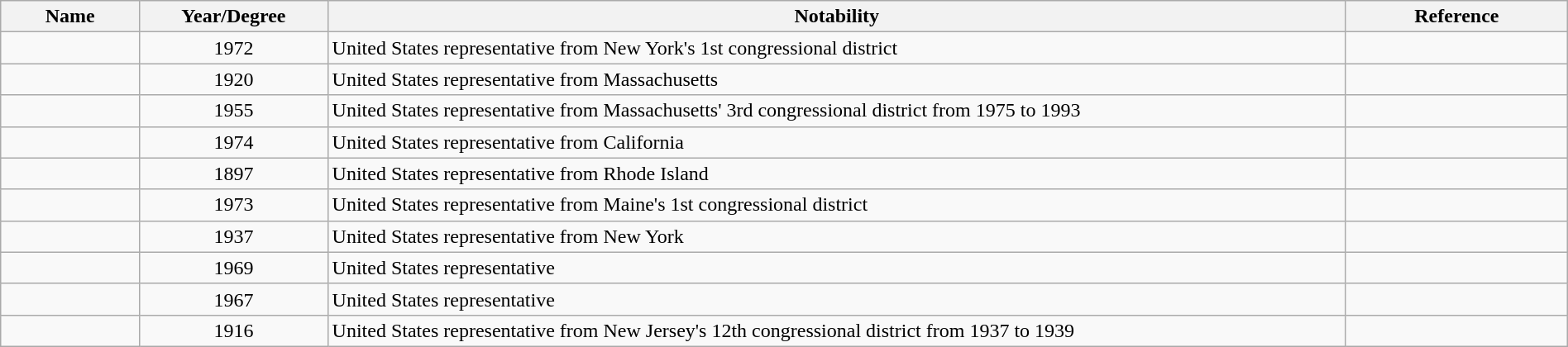<table class="wikitable sortable" style="width:100%">
<tr>
<th style="width:*;">Name</th>
<th style="width:12%;">Year/Degree</th>
<th style="width:65%;" class="unsortable">Notability</th>
<th style="width:*;" class="unsortable">Reference</th>
</tr>
<tr>
<td></td>
<td style="text-align:center;">1972</td>
<td>United States representative from New York's 1st congressional district</td>
<td style="text-align:center;"></td>
</tr>
<tr>
<td></td>
<td style="text-align:center;">1920</td>
<td>United States representative from Massachusetts</td>
<td style="text-align:center;"></td>
</tr>
<tr>
<td></td>
<td style="text-align:center;">1955</td>
<td>United States representative from Massachusetts' 3rd congressional district from 1975 to 1993</td>
<td style="text-align:center;"></td>
</tr>
<tr>
<td></td>
<td style="text-align:center;">1974</td>
<td>United States representative from California</td>
<td style="text-align:center;"></td>
</tr>
<tr>
<td></td>
<td style="text-align:center;">1897</td>
<td>United States representative from Rhode Island</td>
<td style="text-align:center;"></td>
</tr>
<tr>
<td></td>
<td style="text-align:center;">1973</td>
<td>United States representative from Maine's 1st congressional district</td>
<td style="text-align:center;"></td>
</tr>
<tr>
<td></td>
<td style="text-align:center;">1937</td>
<td>United States representative from New York</td>
<td style="text-align:center;"></td>
</tr>
<tr>
<td></td>
<td style="text-align:center;">1969</td>
<td>United States representative</td>
<td style="text-align:center;"></td>
</tr>
<tr>
<td></td>
<td style="text-align:center;">1967</td>
<td>United States representative</td>
<td style="text-align:center;"></td>
</tr>
<tr>
<td></td>
<td style="text-align:center;">1916</td>
<td>United States representative from New Jersey's 12th congressional district from 1937 to 1939</td>
<td style="text-align:center;"></td>
</tr>
</table>
